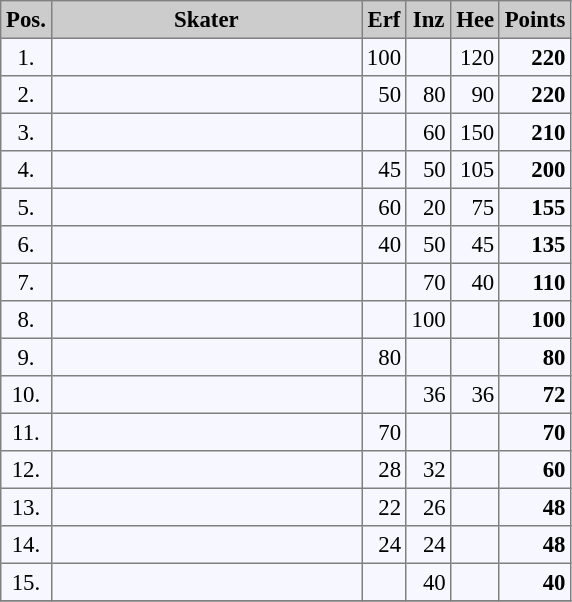<table bgcolor="#f7f8ff" cellpadding="3" cellspacing="0" border="1" style="font-size: 95%; border: gray solid 1px; border-collapse: collapse;">
<tr bgcolor="#CCCCCC">
<td align="center" width="10"><strong>Pos.</strong></td>
<td align="center" width="200"><strong>Skater</strong></td>
<td align="center" width="20"><strong>Erf</strong></td>
<td align="center" width="20"><strong>Inz</strong></td>
<td align="center" width="20"><strong>Hee</strong></td>
<td align="center" width="20"><strong>Points</strong></td>
</tr>
<tr align="left">
<td align="center">1.</td>
<td></td>
<td align="right">100</td>
<td align="right"></td>
<td align="right">120</td>
<td align="right"><strong>220</strong></td>
</tr>
<tr align="left">
<td align="center">2.</td>
<td></td>
<td align="right">50</td>
<td align="right">80</td>
<td align="right">90</td>
<td align="right"><strong>220</strong></td>
</tr>
<tr align="left">
<td align="center">3.</td>
<td></td>
<td align="right"></td>
<td align="right">60</td>
<td align="right">150</td>
<td align="right"><strong>210</strong></td>
</tr>
<tr align="left">
<td align="center">4.</td>
<td></td>
<td align="right">45</td>
<td align="right">50</td>
<td align="right">105</td>
<td align="right"><strong>200</strong></td>
</tr>
<tr align="left">
<td align="center">5.</td>
<td></td>
<td align="right">60</td>
<td align="right">20</td>
<td align="right">75</td>
<td align="right"><strong>155</strong></td>
</tr>
<tr align="left">
<td align="center">6.</td>
<td></td>
<td align="right">40</td>
<td align="right">50</td>
<td align="right">45</td>
<td align="right"><strong>135</strong></td>
</tr>
<tr align="left">
<td align="center">7.</td>
<td></td>
<td align="right"></td>
<td align="right">70</td>
<td align="right">40</td>
<td align="right"><strong>110</strong></td>
</tr>
<tr align="left">
<td align="center">8.</td>
<td></td>
<td align="right"></td>
<td align="right">100</td>
<td align="right"></td>
<td align="right"><strong>100</strong></td>
</tr>
<tr align="left">
<td align="center">9.</td>
<td></td>
<td align="right">80</td>
<td align="right"></td>
<td align="right"></td>
<td align="right"><strong>80</strong></td>
</tr>
<tr align="left">
<td align="center">10.</td>
<td></td>
<td align="right"></td>
<td align="right">36</td>
<td align="right">36</td>
<td align="right"><strong>72</strong></td>
</tr>
<tr align="left">
<td align="center">11.</td>
<td></td>
<td align="right">70</td>
<td align="right"></td>
<td align="right"></td>
<td align="right"><strong>70</strong></td>
</tr>
<tr align="left">
<td align="center">12.</td>
<td></td>
<td align="right">28</td>
<td align="right">32</td>
<td align="right"></td>
<td align="right"><strong>60</strong></td>
</tr>
<tr align="left">
<td align="center">13.</td>
<td></td>
<td align="right">22</td>
<td align="right">26</td>
<td align="right"></td>
<td align="right"><strong>48</strong></td>
</tr>
<tr align="left">
<td align="center">14.</td>
<td></td>
<td align="right">24</td>
<td align="right">24</td>
<td align="right"></td>
<td align="right"><strong>48</strong></td>
</tr>
<tr align="left">
<td align="center">15.</td>
<td></td>
<td align="right"></td>
<td align="right">40</td>
<td align="right"></td>
<td align="right"><strong>40</strong><br></td>
</tr>
<tr>
</tr>
</table>
